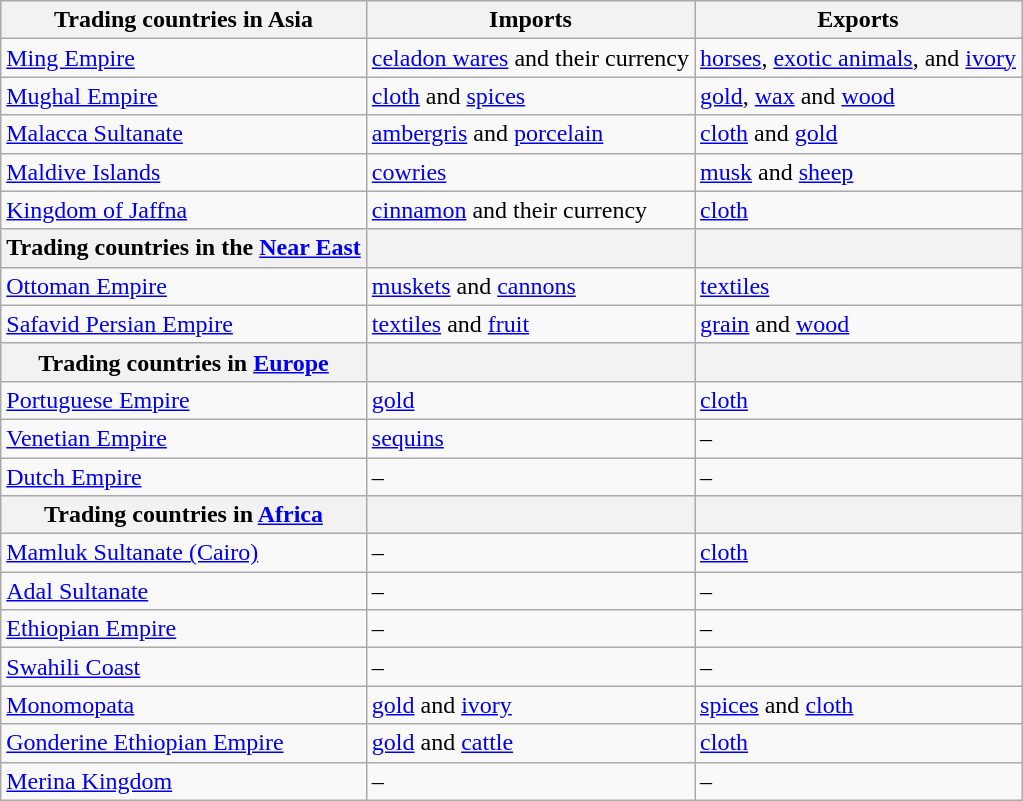<table class="wikitable">
<tr>
<th>Trading countries in Asia</th>
<th>Imports</th>
<th>Exports</th>
</tr>
<tr ---->
<td><a href='#'>Ming Empire</a></td>
<td><a href='#'>celadon wares</a> and their currency</td>
<td><a href='#'>horses</a>, <a href='#'>exotic animals</a>, and <a href='#'>ivory</a></td>
</tr>
<tr ---->
<td><a href='#'>Mughal Empire</a></td>
<td><a href='#'>cloth</a> and <a href='#'>spices</a></td>
<td><a href='#'>gold</a>, <a href='#'>wax</a> and <a href='#'>wood</a></td>
</tr>
<tr ---->
<td><a href='#'>Malacca Sultanate</a></td>
<td><a href='#'>ambergris</a> and <a href='#'>porcelain</a></td>
<td><a href='#'>cloth</a> and <a href='#'>gold</a></td>
</tr>
<tr ---->
<td><a href='#'>Maldive Islands</a></td>
<td><a href='#'>cowries</a></td>
<td><a href='#'>musk</a> and <a href='#'>sheep</a></td>
</tr>
<tr ---->
<td><a href='#'>Kingdom of Jaffna</a></td>
<td><a href='#'>cinnamon</a> and their currency</td>
<td><a href='#'>cloth</a></td>
</tr>
<tr ---->
<th>Trading countries in the <a href='#'>Near East</a></th>
<th></th>
<th></th>
</tr>
<tr ---->
<td><a href='#'>Ottoman Empire</a></td>
<td><a href='#'>muskets</a> and <a href='#'>cannons</a></td>
<td><a href='#'>textiles</a></td>
</tr>
<tr ---->
<td><a href='#'>Safavid Persian Empire</a></td>
<td><a href='#'>textiles</a> and <a href='#'>fruit</a></td>
<td><a href='#'>grain</a> and <a href='#'>wood</a></td>
</tr>
<tr ---->
<th>Trading countries in <a href='#'>Europe</a></th>
<th></th>
<th></th>
</tr>
<tr ---->
<td><a href='#'>Portuguese Empire</a></td>
<td><a href='#'>gold</a></td>
<td><a href='#'>cloth</a></td>
</tr>
<tr ---->
<td><a href='#'>Venetian Empire</a></td>
<td><a href='#'>sequins</a></td>
<td>–</td>
</tr>
<tr ---->
<td><a href='#'>Dutch Empire</a></td>
<td>–</td>
<td>–</td>
</tr>
<tr ---->
<th>Trading countries in <a href='#'>Africa</a></th>
<th></th>
<th></th>
</tr>
<tr ---->
<td><a href='#'>Mamluk Sultanate (Cairo)</a></td>
<td>–</td>
<td><a href='#'>cloth</a></td>
</tr>
<tr ---->
<td><a href='#'>Adal Sultanate</a></td>
<td>–</td>
<td>–</td>
</tr>
<tr ---->
<td><a href='#'>Ethiopian Empire</a></td>
<td>–</td>
<td>–</td>
</tr>
<tr ---->
<td><a href='#'>Swahili Coast</a></td>
<td>–</td>
<td>–</td>
</tr>
<tr ---->
<td><a href='#'>Monomopata</a></td>
<td><a href='#'>gold</a> and <a href='#'>ivory</a></td>
<td><a href='#'>spices</a> and <a href='#'>cloth</a></td>
</tr>
<tr ---->
<td><a href='#'>Gonderine Ethiopian Empire</a></td>
<td><a href='#'>gold</a> and <a href='#'>cattle</a></td>
<td><a href='#'>cloth</a></td>
</tr>
<tr ---->
<td><a href='#'>Merina Kingdom</a></td>
<td>–</td>
<td>–</td>
</tr>
</table>
